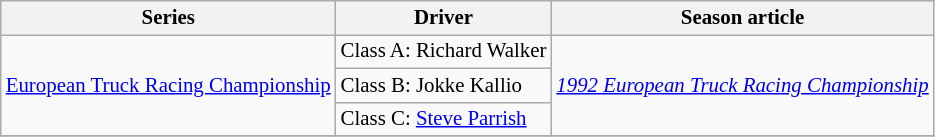<table class="wikitable" style="font-size: 87%;">
<tr>
<th>Series</th>
<th>Driver</th>
<th>Season article</th>
</tr>
<tr>
<td rowspan=3><a href='#'>European Truck Racing Championship</a></td>
<td>Class A:  Richard Walker</td>
<td rowspan=3><em><a href='#'>1992 European Truck Racing Championship</a></em></td>
</tr>
<tr>
<td>Class B:  Jokke Kallio</td>
</tr>
<tr>
<td>Class C:  <a href='#'>Steve Parrish</a></td>
</tr>
<tr>
</tr>
</table>
